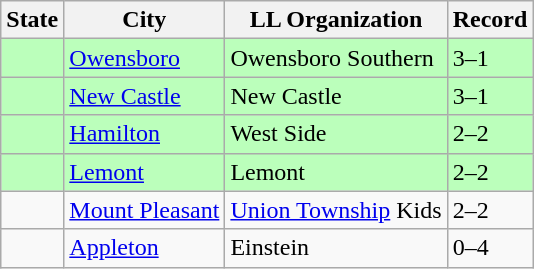<table class="wikitable">
<tr>
<th>State</th>
<th>City</th>
<th>LL Organization</th>
<th>Record</th>
</tr>
<tr style="background:#bbffbb;">
<td><strong></strong></td>
<td><a href='#'>Owensboro</a></td>
<td>Owensboro Southern</td>
<td>3–1</td>
</tr>
<tr style="background:#bbffbb;">
<td><strong></strong></td>
<td><a href='#'>New Castle</a></td>
<td>New Castle</td>
<td>3–1</td>
</tr>
<tr style="background:#bbffbb;">
<td><strong></strong></td>
<td><a href='#'>Hamilton</a></td>
<td>West Side</td>
<td>2–2</td>
</tr>
<tr style="background:#bbffbb;">
<td><strong></strong></td>
<td><a href='#'>Lemont</a></td>
<td>Lemont</td>
<td>2–2</td>
</tr>
<tr>
<td><strong></strong></td>
<td><a href='#'>Mount Pleasant</a></td>
<td><a href='#'>Union Township</a> Kids</td>
<td>2–2</td>
</tr>
<tr>
<td><strong></strong></td>
<td><a href='#'>Appleton</a></td>
<td>Einstein</td>
<td>0–4</td>
</tr>
</table>
